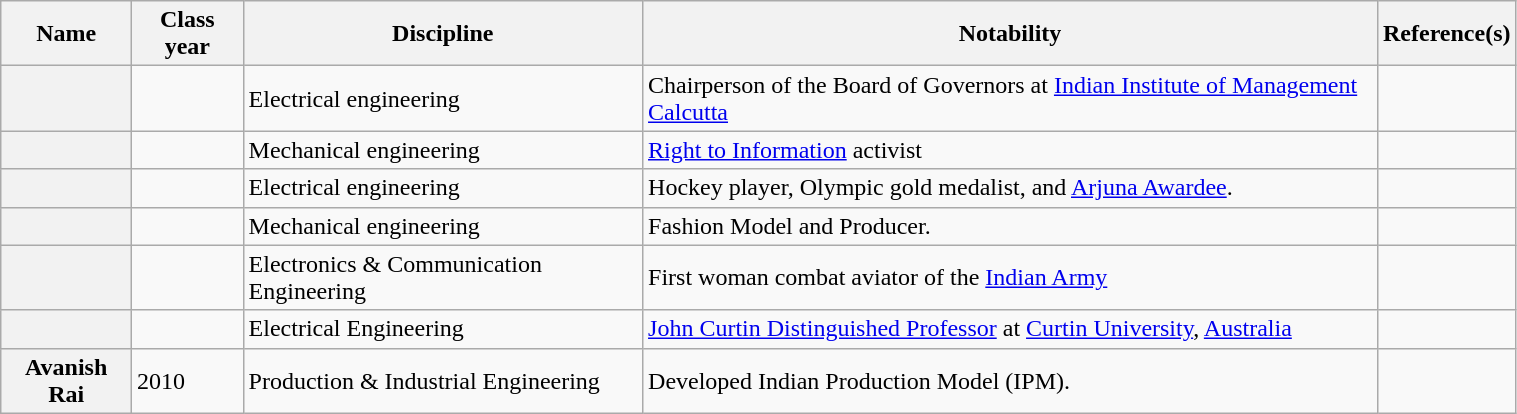<table class="plainrowheaders sortable wikitable" style="width:80%;">
<tr>
<th scope=col>Name</th>
<th scope=col>Class year</th>
<th scope=col>Discipline</th>
<th scope=col class=unsortable>Notability</th>
<th scope=col class=unsortable>Reference(s)</th>
</tr>
<tr>
<th scope=row style="text-align:center"></th>
<td></td>
<td>Electrical engineering</td>
<td>Chairperson of the Board of Governors at <a href='#'>Indian Institute of Management Calcutta</a></td>
<td></td>
</tr>
<tr>
<th scope=row style="text-align:center"></th>
<td></td>
<td>Mechanical engineering</td>
<td><a href='#'>Right to Information</a> activist</td>
<td></td>
</tr>
<tr>
<th scope=row style="text-align:center"></th>
<td></td>
<td>Electrical engineering</td>
<td>Hockey player, Olympic gold medalist, and <a href='#'>Arjuna Awardee</a>.</td>
<td></td>
</tr>
<tr>
<th scope=row style="text-align:center"></th>
<td></td>
<td>Mechanical engineering</td>
<td>Fashion Model and Producer.</td>
</tr>
<tr>
<th scope=row style="text-align:center"></th>
<td></td>
<td>Electronics & Communication Engineering</td>
<td>First woman combat aviator of the <a href='#'>Indian Army</a></td>
<td></td>
</tr>
<tr>
<th></th>
<td></td>
<td>Electrical Engineering</td>
<td><a href='#'>John Curtin Distinguished Professor</a> at <a href='#'>Curtin University</a>, <a href='#'>Australia</a></td>
<td></td>
</tr>
<tr>
<th>Avanish Rai</th>
<td>2010</td>
<td>Production & Industrial Engineering</td>
<td>Developed Indian Production Model (IPM).</td>
<td></td>
</tr>
</table>
